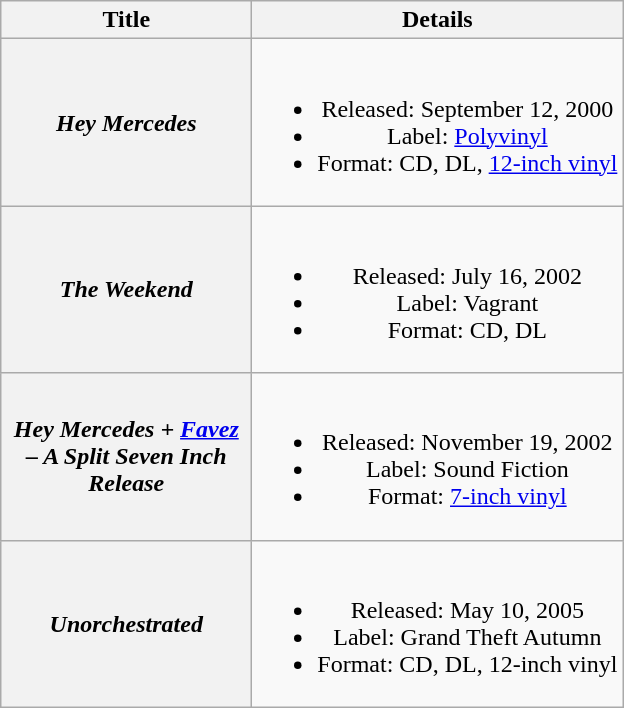<table class="wikitable plainrowheaders" style="text-align:center;">
<tr>
<th rowspan="1" style="width:10em;">Title</th>
<th rowspan="1" style="width:15em;">Details</th>
</tr>
<tr>
<th scope="row"><em>Hey Mercedes</em></th>
<td><br><ul><li>Released: September 12, 2000</li><li>Label: <a href='#'>Polyvinyl</a></li><li>Format: CD, DL, <a href='#'>12-inch vinyl</a></li></ul></td>
</tr>
<tr>
<th scope="row"><em>The Weekend</em></th>
<td><br><ul><li>Released: July 16, 2002</li><li>Label: Vagrant</li><li>Format: CD, DL</li></ul></td>
</tr>
<tr>
<th scope="row"><em>Hey Mercedes + <a href='#'>Favez</a> – A Split Seven Inch Release</em></th>
<td><br><ul><li>Released: November 19, 2002</li><li>Label: Sound Fiction</li><li>Format: <a href='#'>7-inch vinyl</a></li></ul></td>
</tr>
<tr>
<th scope="row"><em>Unorchestrated</em></th>
<td><br><ul><li>Released: May 10, 2005</li><li>Label: Grand Theft Autumn</li><li>Format: CD, DL, 12-inch vinyl</li></ul></td>
</tr>
</table>
